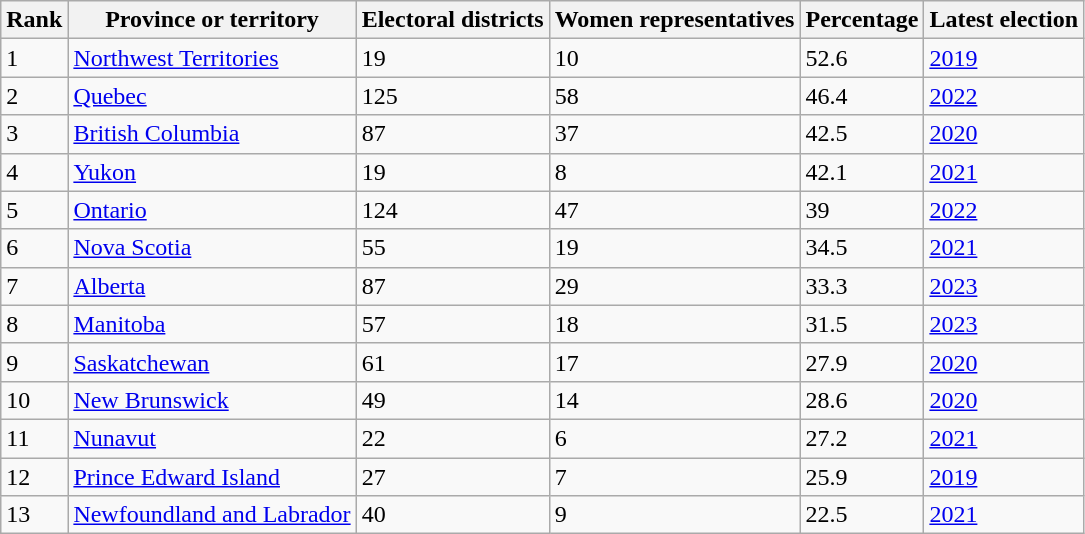<table class="wikitable sortable">
<tr>
<th>Rank</th>
<th>Province or territory</th>
<th>Electoral districts</th>
<th>Women representatives</th>
<th>Percentage</th>
<th>Latest election</th>
</tr>
<tr>
<td>1</td>
<td><a href='#'>Northwest Territories</a></td>
<td>19</td>
<td>10</td>
<td>52.6</td>
<td><a href='#'>2019</a></td>
</tr>
<tr>
<td>2</td>
<td><a href='#'>Quebec</a></td>
<td>125</td>
<td>58</td>
<td>46.4</td>
<td><a href='#'>2022</a></td>
</tr>
<tr>
<td>3</td>
<td><a href='#'>British Columbia</a></td>
<td>87</td>
<td>37</td>
<td>42.5</td>
<td><a href='#'>2020</a></td>
</tr>
<tr>
<td>4</td>
<td><a href='#'>Yukon</a></td>
<td>19</td>
<td>8</td>
<td>42.1</td>
<td><a href='#'>2021</a></td>
</tr>
<tr>
<td>5</td>
<td><a href='#'>Ontario</a></td>
<td>124</td>
<td>47</td>
<td>39</td>
<td><a href='#'>2022</a></td>
</tr>
<tr>
<td>6</td>
<td><a href='#'>Nova Scotia</a></td>
<td>55</td>
<td>19</td>
<td>34.5</td>
<td><a href='#'>2021</a></td>
</tr>
<tr>
<td>7</td>
<td><a href='#'>Alberta</a></td>
<td>87</td>
<td>29</td>
<td>33.3</td>
<td><a href='#'>2023</a></td>
</tr>
<tr>
<td>8</td>
<td><a href='#'>Manitoba</a></td>
<td>57</td>
<td>18</td>
<td>31.5</td>
<td><a href='#'>2023</a></td>
</tr>
<tr>
<td>9</td>
<td><a href='#'>Saskatchewan</a></td>
<td>61</td>
<td>17</td>
<td>27.9</td>
<td><a href='#'>2020</a></td>
</tr>
<tr>
<td>10</td>
<td><a href='#'>New Brunswick</a></td>
<td>49</td>
<td>14</td>
<td>28.6</td>
<td><a href='#'>2020</a></td>
</tr>
<tr>
<td>11</td>
<td><a href='#'>Nunavut</a></td>
<td>22</td>
<td>6</td>
<td>27.2</td>
<td><a href='#'>2021</a></td>
</tr>
<tr>
<td>12</td>
<td><a href='#'>Prince Edward Island</a></td>
<td>27</td>
<td>7</td>
<td>25.9</td>
<td><a href='#'>2019</a></td>
</tr>
<tr>
<td>13</td>
<td><a href='#'>Newfoundland and Labrador</a></td>
<td>40</td>
<td>9</td>
<td>22.5</td>
<td><a href='#'>2021</a></td>
</tr>
</table>
